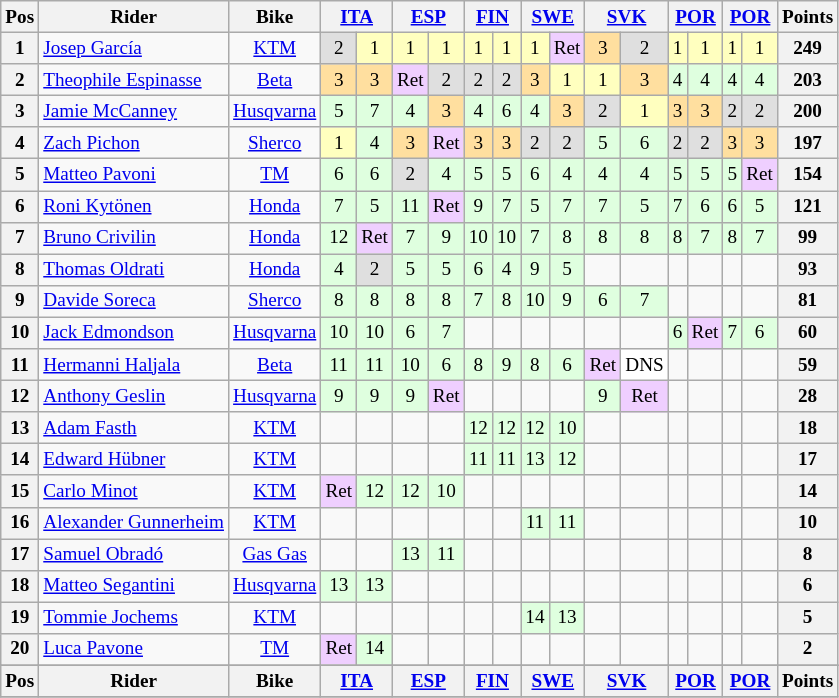<table class="wikitable" style="font-size: 80%; text-align:center">
<tr valign="top">
<th valign="middle">Pos</th>
<th valign="middle">Rider</th>
<th valign="middle">Bike</th>
<th colspan=2><a href='#'>ITA</a><br></th>
<th colspan=2><a href='#'>ESP</a><br></th>
<th colspan=2><a href='#'>FIN</a><br></th>
<th colspan=2><a href='#'>SWE</a><br></th>
<th colspan=2><a href='#'>SVK</a><br></th>
<th colspan=2><a href='#'>POR</a><br></th>
<th colspan=2><a href='#'>POR</a><br></th>
<th valign="middle">Points</th>
</tr>
<tr>
<th>1</th>
<td align=left> <a href='#'>Josep García</a></td>
<td><a href='#'>KTM</a></td>
<td style="background:#dfdfdf;">2</td>
<td style="background:#ffffbf;">1</td>
<td style="background:#ffffbf;">1</td>
<td style="background:#ffffbf;">1</td>
<td style="background:#ffffbf;">1</td>
<td style="background:#ffffbf;">1</td>
<td style="background:#ffffbf;">1</td>
<td style="background:#efcfff;">Ret</td>
<td style="background:#ffdf9f;">3</td>
<td style="background:#dfdfdf;">2</td>
<td style="background:#ffffbf;">1</td>
<td style="background:#ffffbf;">1</td>
<td style="background:#ffffbf;">1</td>
<td style="background:#ffffbf;">1</td>
<th>249</th>
</tr>
<tr>
<th>2</th>
<td align=left> <a href='#'>Theophile Espinasse</a></td>
<td><a href='#'>Beta</a></td>
<td style="background:#ffdf9f;">3</td>
<td style="background:#ffdf9f;">3</td>
<td style="background:#efcfff;">Ret</td>
<td style="background:#dfdfdf;">2</td>
<td style="background:#dfdfdf;">2</td>
<td style="background:#dfdfdf;">2</td>
<td style="background:#ffdf9f;">3</td>
<td style="background:#ffffbf;">1</td>
<td style="background:#ffffbf;">1</td>
<td style="background:#ffdf9f;">3</td>
<td style="background:#dfffdf;">4</td>
<td style="background:#dfffdf;">4</td>
<td style="background:#dfffdf;">4</td>
<td style="background:#dfffdf;">4</td>
<th>203</th>
</tr>
<tr>
<th>3</th>
<td align=left> <a href='#'>Jamie McCanney</a></td>
<td><a href='#'>Husqvarna</a></td>
<td style="background:#dfffdf;">5</td>
<td style="background:#dfffdf;">7</td>
<td style="background:#dfffdf;">4</td>
<td style="background:#ffdf9f;">3</td>
<td style="background:#dfffdf;">4</td>
<td style="background:#dfffdf;">6</td>
<td style="background:#dfffdf;">4</td>
<td style="background:#ffdf9f;">3</td>
<td style="background:#dfdfdf;">2</td>
<td style="background:#ffffbf;">1</td>
<td style="background:#ffdf9f;">3</td>
<td style="background:#ffdf9f;">3</td>
<td style="background:#dfdfdf;">2</td>
<td style="background:#dfdfdf;">2</td>
<th>200</th>
</tr>
<tr>
<th>4</th>
<td align=left> <a href='#'>Zach Pichon</a></td>
<td><a href='#'>Sherco</a></td>
<td style="background:#ffffbf;">1</td>
<td style="background:#dfffdf;">4</td>
<td style="background:#ffdf9f;">3</td>
<td style="background:#efcfff;">Ret</td>
<td style="background:#ffdf9f;">3</td>
<td style="background:#ffdf9f;">3</td>
<td style="background:#dfdfdf;">2</td>
<td style="background:#dfdfdf;">2</td>
<td style="background:#dfffdf;">5</td>
<td style="background:#dfffdf;">6</td>
<td style="background:#dfdfdf;">2</td>
<td style="background:#dfdfdf;">2</td>
<td style="background:#ffdf9f;">3</td>
<td style="background:#ffdf9f;">3</td>
<th>197</th>
</tr>
<tr>
<th>5</th>
<td align=left> <a href='#'>Matteo Pavoni</a></td>
<td><a href='#'>TM</a></td>
<td style="background:#dfffdf;">6</td>
<td style="background:#dfffdf;">6</td>
<td style="background:#dfdfdf;">2</td>
<td style="background:#dfffdf;">4</td>
<td style="background:#dfffdf;">5</td>
<td style="background:#dfffdf;">5</td>
<td style="background:#dfffdf;">6</td>
<td style="background:#dfffdf;">4</td>
<td style="background:#dfffdf;">4</td>
<td style="background:#dfffdf;">4</td>
<td style="background:#dfffdf;">5</td>
<td style="background:#dfffdf;">5</td>
<td style="background:#dfffdf;">5</td>
<td style="background:#efcfff;">Ret</td>
<th>154</th>
</tr>
<tr>
<th>6</th>
<td align=left> <a href='#'>Roni Kytönen</a></td>
<td><a href='#'>Honda</a></td>
<td style="background:#dfffdf;">7</td>
<td style="background:#dfffdf;">5</td>
<td style="background:#dfffdf;">11</td>
<td style="background:#efcfff;">Ret</td>
<td style="background:#dfffdf;">9</td>
<td style="background:#dfffdf;">7</td>
<td style="background:#dfffdf;">5</td>
<td style="background:#dfffdf;">7</td>
<td style="background:#dfffdf;">7</td>
<td style="background:#dfffdf;">5</td>
<td style="background:#dfffdf;">7</td>
<td style="background:#dfffdf;">6</td>
<td style="background:#dfffdf;">6</td>
<td style="background:#dfffdf;">5</td>
<th>121</th>
</tr>
<tr>
<th>7</th>
<td align=left> <a href='#'>Bruno Crivilin</a></td>
<td><a href='#'>Honda</a></td>
<td style="background:#dfffdf;">12</td>
<td style="background:#efcfff;">Ret</td>
<td style="background:#dfffdf;">7</td>
<td style="background:#dfffdf;">9</td>
<td style="background:#dfffdf;">10</td>
<td style="background:#dfffdf;">10</td>
<td style="background:#dfffdf;">7</td>
<td style="background:#dfffdf;">8</td>
<td style="background:#dfffdf;">8</td>
<td style="background:#dfffdf;">8</td>
<td style="background:#dfffdf;">8</td>
<td style="background:#dfffdf;">7</td>
<td style="background:#dfffdf;">8</td>
<td style="background:#dfffdf;">7</td>
<th>99</th>
</tr>
<tr>
<th>8</th>
<td align=left> <a href='#'>Thomas Oldrati</a></td>
<td><a href='#'>Honda</a></td>
<td style="background:#dfffdf;">4</td>
<td style="background:#dfdfdf;">2</td>
<td style="background:#dfffdf;">5</td>
<td style="background:#dfffdf;">5</td>
<td style="background:#dfffdf;">6</td>
<td style="background:#dfffdf;">4</td>
<td style="background:#dfffdf;">9</td>
<td style="background:#dfffdf;">5</td>
<td></td>
<td></td>
<td></td>
<td></td>
<td></td>
<td></td>
<th>93</th>
</tr>
<tr>
<th>9</th>
<td align=left> <a href='#'>Davide Soreca</a></td>
<td><a href='#'>Sherco</a></td>
<td style="background:#dfffdf;">8</td>
<td style="background:#dfffdf;">8</td>
<td style="background:#dfffdf;">8</td>
<td style="background:#dfffdf;">8</td>
<td style="background:#dfffdf;">7</td>
<td style="background:#dfffdf;">8</td>
<td style="background:#dfffdf;">10</td>
<td style="background:#dfffdf;">9</td>
<td style="background:#dfffdf;">6</td>
<td style="background:#dfffdf;">7</td>
<td></td>
<td></td>
<td></td>
<td></td>
<th>81</th>
</tr>
<tr>
<th>10</th>
<td align=left> <a href='#'>Jack Edmondson</a></td>
<td><a href='#'>Husqvarna</a></td>
<td style="background:#dfffdf;">10</td>
<td style="background:#dfffdf;">10</td>
<td style="background:#dfffdf;">6</td>
<td style="background:#dfffdf;">7</td>
<td></td>
<td></td>
<td></td>
<td></td>
<td></td>
<td></td>
<td style="background:#dfffdf;">6</td>
<td style="background:#efcfff;">Ret</td>
<td style="background:#dfffdf;">7</td>
<td style="background:#dfffdf;">6</td>
<th>60</th>
</tr>
<tr>
<th>11</th>
<td align=left> <a href='#'>Hermanni Haljala</a></td>
<td><a href='#'>Beta</a></td>
<td style="background:#dfffdf;">11</td>
<td style="background:#dfffdf;">11</td>
<td style="background:#dfffdf;">10</td>
<td style="background:#dfffdf;">6</td>
<td style="background:#dfffdf;">8</td>
<td style="background:#dfffdf;">9</td>
<td style="background:#dfffdf;">8</td>
<td style="background:#dfffdf;">6</td>
<td style="background:#efcfff;">Ret</td>
<td style="background:#ffffff;">DNS</td>
<td></td>
<td></td>
<td></td>
<td></td>
<th>59</th>
</tr>
<tr>
<th>12</th>
<td align=left> <a href='#'>Anthony Geslin</a></td>
<td><a href='#'>Husqvarna</a></td>
<td style="background:#dfffdf;">9</td>
<td style="background:#dfffdf;">9</td>
<td style="background:#dfffdf;">9</td>
<td style="background:#efcfff;">Ret</td>
<td></td>
<td></td>
<td></td>
<td></td>
<td style="background:#dfffdf;">9</td>
<td style="background:#efcfff;">Ret</td>
<td></td>
<td></td>
<td></td>
<td></td>
<th>28</th>
</tr>
<tr>
<th>13</th>
<td align=left> <a href='#'>Adam Fasth</a></td>
<td><a href='#'>KTM</a></td>
<td></td>
<td></td>
<td></td>
<td></td>
<td style="background:#dfffdf;">12</td>
<td style="background:#dfffdf;">12</td>
<td style="background:#dfffdf;">12</td>
<td style="background:#dfffdf;">10</td>
<td></td>
<td></td>
<td></td>
<td></td>
<td></td>
<td></td>
<th>18</th>
</tr>
<tr>
<th>14</th>
<td align=left> <a href='#'>Edward Hübner</a></td>
<td><a href='#'>KTM</a></td>
<td></td>
<td></td>
<td></td>
<td></td>
<td style="background:#dfffdf;">11</td>
<td style="background:#dfffdf;">11</td>
<td style="background:#dfffdf;">13</td>
<td style="background:#dfffdf;">12</td>
<td></td>
<td></td>
<td></td>
<td></td>
<td></td>
<td></td>
<th>17</th>
</tr>
<tr>
<th>15</th>
<td align=left> <a href='#'>Carlo Minot</a></td>
<td><a href='#'>KTM</a></td>
<td style="background:#efcfff;">Ret</td>
<td style="background:#dfffdf;">12</td>
<td style="background:#dfffdf;">12</td>
<td style="background:#dfffdf;">10</td>
<td></td>
<td></td>
<td></td>
<td></td>
<td></td>
<td></td>
<td></td>
<td></td>
<td></td>
<td></td>
<th>14</th>
</tr>
<tr>
<th>16</th>
<td align=left> <a href='#'>Alexander Gunnerheim</a></td>
<td><a href='#'>KTM</a></td>
<td></td>
<td></td>
<td></td>
<td></td>
<td></td>
<td></td>
<td style="background:#dfffdf;">11</td>
<td style="background:#dfffdf;">11</td>
<td></td>
<td></td>
<td></td>
<td></td>
<td></td>
<td></td>
<th>10</th>
</tr>
<tr>
<th>17</th>
<td align=left> <a href='#'>Samuel Obradó</a></td>
<td><a href='#'>Gas Gas</a></td>
<td></td>
<td></td>
<td style="background:#dfffdf;">13</td>
<td style="background:#dfffdf;">11</td>
<td></td>
<td></td>
<td></td>
<td></td>
<td></td>
<td></td>
<td></td>
<td></td>
<td></td>
<td></td>
<th>8</th>
</tr>
<tr>
<th>18</th>
<td align=left> <a href='#'>Matteo Segantini</a></td>
<td><a href='#'>Husqvarna</a></td>
<td style="background:#dfffdf;">13</td>
<td style="background:#dfffdf;">13</td>
<td></td>
<td></td>
<td></td>
<td></td>
<td></td>
<td></td>
<td></td>
<td></td>
<td></td>
<td></td>
<td></td>
<td></td>
<th>6</th>
</tr>
<tr>
<th>19</th>
<td align=left> <a href='#'>Tommie Jochems</a></td>
<td><a href='#'>KTM</a></td>
<td></td>
<td></td>
<td></td>
<td></td>
<td></td>
<td></td>
<td style="background:#dfffdf;">14</td>
<td style="background:#dfffdf;">13</td>
<td></td>
<td></td>
<td></td>
<td></td>
<td></td>
<td></td>
<th>5</th>
</tr>
<tr>
<th>20</th>
<td align=left> <a href='#'>Luca Pavone</a></td>
<td><a href='#'>TM</a></td>
<td style="background:#efcfff;">Ret</td>
<td style="background:#dfffdf;">14</td>
<td></td>
<td></td>
<td></td>
<td></td>
<td></td>
<td></td>
<td></td>
<td></td>
<td></td>
<td></td>
<td></td>
<td></td>
<th>2</th>
</tr>
<tr>
</tr>
<tr valign="top">
<th valign="middle">Pos</th>
<th valign="middle">Rider</th>
<th valign="middle">Bike</th>
<th colspan=2><a href='#'>ITA</a><br></th>
<th colspan=2><a href='#'>ESP</a><br></th>
<th colspan=2><a href='#'>FIN</a><br></th>
<th colspan=2><a href='#'>SWE</a><br></th>
<th colspan=2><a href='#'>SVK</a><br></th>
<th colspan=2><a href='#'>POR</a><br></th>
<th colspan=2><a href='#'>POR</a><br></th>
<th valign="middle">Points</th>
</tr>
<tr>
</tr>
</table>
